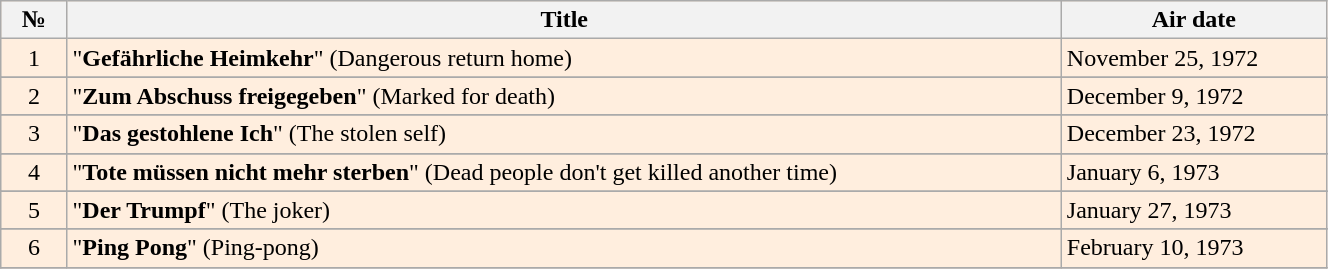<table class="wikitable" style="width:70%; background:#FFEEDE">
<tr>
<th width=5%>№</th>
<th>Title</th>
<th width=20%>Air date</th>
</tr>
<tr>
<td align="center">1</td>
<td>"<strong>Gefährliche Heimkehr</strong>" (Dangerous return home)</td>
<td>November 25, 1972</td>
</tr>
<tr bgcolor="FFFFFF">
</tr>
<tr>
<td align="center">2</td>
<td>"<strong>Zum Abschuss freigegeben</strong>" (Marked for death)</td>
<td>December 9, 1972</td>
</tr>
<tr bgcolor="FFFFFF">
</tr>
<tr>
<td align="center">3</td>
<td>"<strong>Das gestohlene Ich</strong>" (The stolen self)</td>
<td>December 23, 1972</td>
</tr>
<tr bgcolor="FFFFFF">
</tr>
<tr>
<td align="center">4</td>
<td>"<strong>Tote müssen nicht mehr sterben</strong>" (Dead people don't get killed another time)</td>
<td>January 6, 1973</td>
</tr>
<tr bgcolor="FFFFFF">
</tr>
<tr>
<td align="center">5</td>
<td>"<strong>Der Trumpf</strong>"  (The joker)</td>
<td>January 27, 1973</td>
</tr>
<tr bgcolor="FFFFFF">
</tr>
<tr>
<td align="center">6</td>
<td>"<strong>Ping Pong</strong>"  (Ping-pong)</td>
<td>February 10, 1973</td>
</tr>
<tr bgcolor="FFFFFF">
</tr>
</table>
